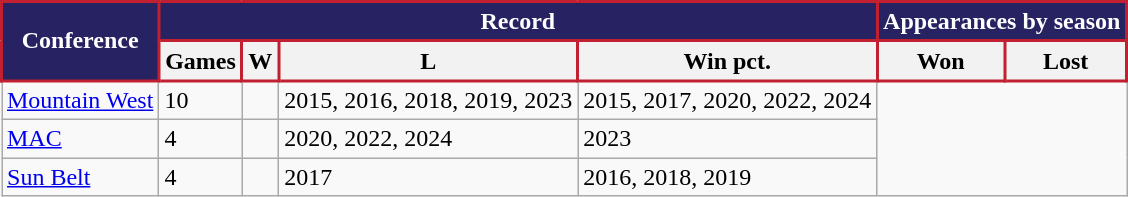<table class="wikitable sortable">
<tr>
<th style="background:#272262; color:#FFFFFF; border: 2px solid #C12030;" rowspan=2>Conference</th>
<th style="background:#272262; color:#FFFFFF; border: 2px solid #C12030;" colspan=4>Record</th>
<th style="background:#272262; color:#FFFFFF; border: 2px solid #C12030;" colspan=2>Appearances by season</th>
</tr>
<tr>
<th style="border: 2px solid #C12030;">Games</th>
<th style="border: 2px solid #C12030;">W</th>
<th style="border: 2px solid #C12030;">L</th>
<th style="border: 2px solid #C12030;">Win pct.</th>
<th style="border: 2px solid #C12030;" class=unsortable>Won</th>
<th style="border: 2px solid #C12030;" class=unsortable>Lost</th>
</tr>
<tr>
<td><a href='#'>Mountain West</a></td>
<td>10</td>
<td></td>
<td>2015, 2016, 2018, 2019, 2023</td>
<td>2015, 2017, 2020, 2022, 2024</td>
</tr>
<tr>
<td><a href='#'>MAC</a></td>
<td>4</td>
<td></td>
<td>2020, 2022, 2024</td>
<td>2023</td>
</tr>
<tr>
<td><a href='#'>Sun Belt</a></td>
<td>4</td>
<td></td>
<td>2017</td>
<td>2016, 2018, 2019</td>
</tr>
</table>
